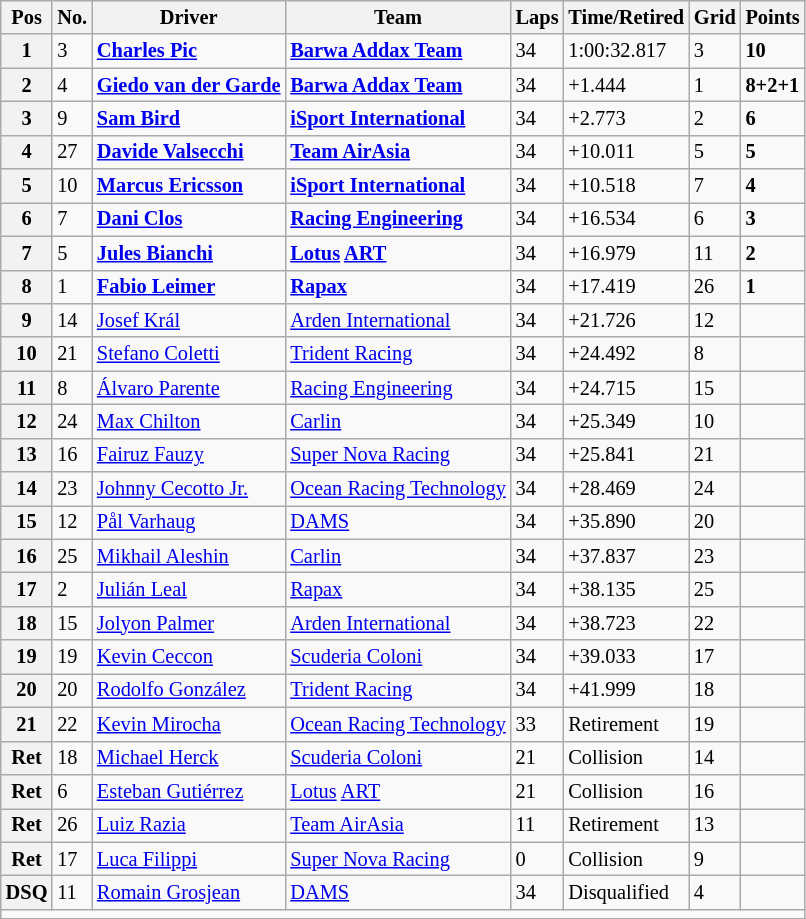<table class="wikitable" style="font-size:85%">
<tr>
<th>Pos</th>
<th>No.</th>
<th>Driver</th>
<th>Team</th>
<th>Laps</th>
<th>Time/Retired</th>
<th>Grid</th>
<th>Points</th>
</tr>
<tr>
<th>1</th>
<td>3</td>
<td> <strong><a href='#'>Charles Pic</a></strong></td>
<td><strong><a href='#'>Barwa Addax Team</a></strong></td>
<td>34</td>
<td>1:00:32.817</td>
<td>3</td>
<td><strong>10</strong></td>
</tr>
<tr>
<th>2</th>
<td>4</td>
<td> <strong><a href='#'>Giedo van der Garde</a></strong></td>
<td><strong><a href='#'>Barwa Addax Team</a></strong></td>
<td>34</td>
<td>+1.444</td>
<td>1</td>
<td><strong>8+2+1</strong></td>
</tr>
<tr>
<th>3</th>
<td>9</td>
<td> <strong><a href='#'>Sam Bird</a></strong></td>
<td><strong><a href='#'>iSport International</a></strong></td>
<td>34</td>
<td>+2.773</td>
<td>2</td>
<td><strong>6</strong></td>
</tr>
<tr>
<th>4</th>
<td>27</td>
<td> <strong><a href='#'>Davide Valsecchi</a></strong></td>
<td><strong><a href='#'>Team AirAsia</a></strong></td>
<td>34</td>
<td>+10.011</td>
<td>5</td>
<td><strong>5</strong></td>
</tr>
<tr>
<th>5</th>
<td>10</td>
<td> <strong><a href='#'>Marcus Ericsson</a></strong></td>
<td><strong><a href='#'>iSport International</a></strong></td>
<td>34</td>
<td>+10.518</td>
<td>7</td>
<td><strong>4</strong></td>
</tr>
<tr>
<th>6</th>
<td>7</td>
<td> <strong><a href='#'>Dani Clos</a></strong></td>
<td><strong><a href='#'>Racing Engineering</a></strong></td>
<td>34</td>
<td>+16.534</td>
<td>6</td>
<td><strong>3</strong></td>
</tr>
<tr>
<th>7</th>
<td>5</td>
<td> <strong><a href='#'>Jules Bianchi</a></strong></td>
<td><strong><a href='#'>Lotus</a> <a href='#'>ART</a></strong></td>
<td>34</td>
<td>+16.979</td>
<td>11</td>
<td><strong>2</strong></td>
</tr>
<tr>
<th>8</th>
<td>1</td>
<td> <strong><a href='#'>Fabio Leimer</a></strong></td>
<td><strong><a href='#'>Rapax</a></strong></td>
<td>34</td>
<td>+17.419</td>
<td>26</td>
<td><strong>1</strong></td>
</tr>
<tr>
<th>9</th>
<td>14</td>
<td> <a href='#'>Josef Král</a></td>
<td><a href='#'>Arden International</a></td>
<td>34</td>
<td>+21.726</td>
<td>12</td>
<td></td>
</tr>
<tr>
<th>10</th>
<td>21</td>
<td> <a href='#'>Stefano Coletti</a></td>
<td><a href='#'>Trident Racing</a></td>
<td>34</td>
<td>+24.492</td>
<td>8</td>
<td></td>
</tr>
<tr>
<th>11</th>
<td>8</td>
<td> <a href='#'>Álvaro Parente</a></td>
<td><a href='#'>Racing Engineering</a></td>
<td>34</td>
<td>+24.715</td>
<td>15</td>
<td></td>
</tr>
<tr>
<th>12</th>
<td>24</td>
<td> <a href='#'>Max Chilton</a></td>
<td><a href='#'>Carlin</a></td>
<td>34</td>
<td>+25.349</td>
<td>10</td>
<td></td>
</tr>
<tr>
<th>13</th>
<td>16</td>
<td> <a href='#'>Fairuz Fauzy</a></td>
<td><a href='#'>Super Nova Racing</a></td>
<td>34</td>
<td>+25.841</td>
<td>21</td>
<td></td>
</tr>
<tr>
<th>14</th>
<td>23</td>
<td> <a href='#'>Johnny Cecotto Jr.</a></td>
<td><a href='#'>Ocean Racing Technology</a></td>
<td>34</td>
<td>+28.469</td>
<td>24</td>
<td></td>
</tr>
<tr>
<th>15</th>
<td>12</td>
<td> <a href='#'>Pål Varhaug</a></td>
<td><a href='#'>DAMS</a></td>
<td>34</td>
<td>+35.890</td>
<td>20</td>
<td></td>
</tr>
<tr>
<th>16</th>
<td>25</td>
<td> <a href='#'>Mikhail Aleshin</a></td>
<td><a href='#'>Carlin</a></td>
<td>34</td>
<td>+37.837</td>
<td>23</td>
<td></td>
</tr>
<tr>
<th>17</th>
<td>2</td>
<td> <a href='#'>Julián Leal</a></td>
<td><a href='#'>Rapax</a></td>
<td>34</td>
<td>+38.135</td>
<td>25</td>
<td></td>
</tr>
<tr>
<th>18</th>
<td>15</td>
<td> <a href='#'>Jolyon Palmer</a></td>
<td><a href='#'>Arden International</a></td>
<td>34</td>
<td>+38.723</td>
<td>22</td>
<td></td>
</tr>
<tr>
<th>19</th>
<td>19</td>
<td> <a href='#'>Kevin Ceccon</a></td>
<td><a href='#'>Scuderia Coloni</a></td>
<td>34</td>
<td>+39.033</td>
<td>17</td>
<td></td>
</tr>
<tr>
<th>20</th>
<td>20</td>
<td> <a href='#'>Rodolfo González</a></td>
<td><a href='#'>Trident Racing</a></td>
<td>34</td>
<td>+41.999</td>
<td>18</td>
<td></td>
</tr>
<tr>
<th>21</th>
<td>22</td>
<td> <a href='#'>Kevin Mirocha</a></td>
<td><a href='#'>Ocean Racing Technology</a></td>
<td>33</td>
<td>Retirement</td>
<td>19</td>
<td></td>
</tr>
<tr>
<th>Ret</th>
<td>18</td>
<td> <a href='#'>Michael Herck</a></td>
<td><a href='#'>Scuderia Coloni</a></td>
<td>21</td>
<td>Collision</td>
<td>14</td>
<td></td>
</tr>
<tr>
<th>Ret</th>
<td>6</td>
<td> <a href='#'>Esteban Gutiérrez</a></td>
<td><a href='#'>Lotus</a> <a href='#'>ART</a></td>
<td>21</td>
<td>Collision</td>
<td>16</td>
<td></td>
</tr>
<tr>
<th>Ret</th>
<td>26</td>
<td> <a href='#'>Luiz Razia</a></td>
<td><a href='#'>Team AirAsia</a></td>
<td>11</td>
<td>Retirement</td>
<td>13</td>
<td></td>
</tr>
<tr>
<th>Ret</th>
<td>17</td>
<td> <a href='#'>Luca Filippi</a></td>
<td><a href='#'>Super Nova Racing</a></td>
<td>0</td>
<td>Collision</td>
<td>9</td>
<td></td>
</tr>
<tr>
<th>DSQ</th>
<td>11</td>
<td> <a href='#'>Romain Grosjean</a></td>
<td><a href='#'>DAMS</a></td>
<td>34</td>
<td>Disqualified</td>
<td>4</td>
<td></td>
</tr>
<tr>
<td colspan=8></td>
</tr>
<tr>
</tr>
</table>
